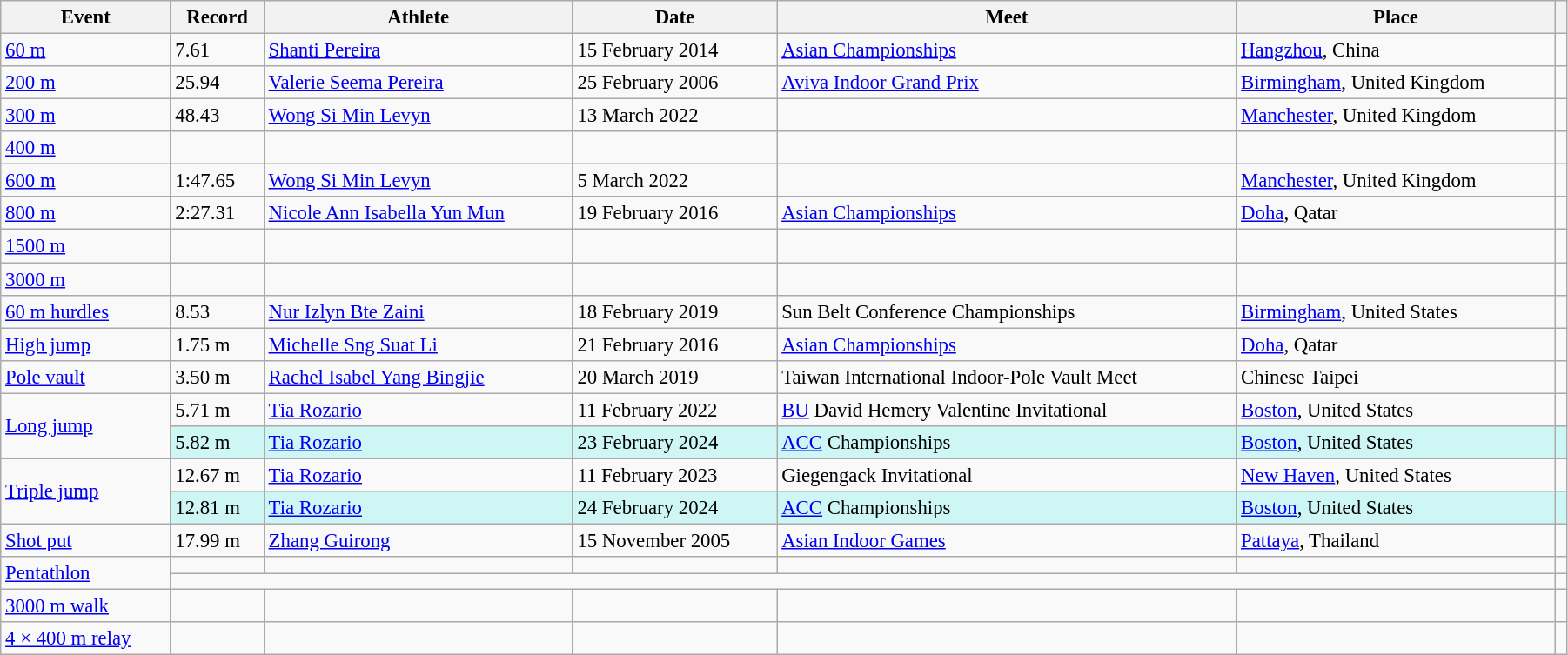<table class="wikitable" style="font-size:95%; width: 95%;">
<tr>
<th>Event</th>
<th>Record</th>
<th>Athlete</th>
<th>Date</th>
<th>Meet</th>
<th>Place</th>
<th></th>
</tr>
<tr>
<td><a href='#'>60 m</a></td>
<td>7.61</td>
<td><a href='#'>Shanti Pereira</a></td>
<td>15 February 2014</td>
<td><a href='#'>Asian Championships</a></td>
<td><a href='#'>Hangzhou</a>, China</td>
<td></td>
</tr>
<tr>
<td><a href='#'>200 m</a></td>
<td>25.94</td>
<td><a href='#'>Valerie Seema Pereira</a></td>
<td>25 February 2006</td>
<td><a href='#'>Aviva Indoor Grand Prix</a></td>
<td><a href='#'>Birmingham</a>, United Kingdom</td>
<td></td>
</tr>
<tr>
<td><a href='#'>300 m</a></td>
<td>48.43</td>
<td><a href='#'>Wong Si Min Levyn</a></td>
<td>13 March 2022</td>
<td></td>
<td><a href='#'>Manchester</a>, United Kingdom</td>
<td></td>
</tr>
<tr>
<td><a href='#'>400 m</a></td>
<td></td>
<td></td>
<td></td>
<td></td>
<td></td>
<td></td>
</tr>
<tr>
<td><a href='#'>600 m</a></td>
<td>1:47.65</td>
<td><a href='#'>Wong Si Min Levyn</a></td>
<td>5 March 2022</td>
<td></td>
<td><a href='#'>Manchester</a>, United Kingdom</td>
<td></td>
</tr>
<tr>
<td><a href='#'>800 m</a></td>
<td>2:27.31</td>
<td><a href='#'>Nicole Ann Isabella Yun Mun</a></td>
<td>19 February 2016</td>
<td><a href='#'>Asian Championships</a></td>
<td><a href='#'>Doha</a>, Qatar</td>
<td></td>
</tr>
<tr>
<td><a href='#'>1500 m</a></td>
<td></td>
<td></td>
<td></td>
<td></td>
<td></td>
<td></td>
</tr>
<tr>
<td><a href='#'>3000 m</a></td>
<td></td>
<td></td>
<td></td>
<td></td>
<td></td>
<td></td>
</tr>
<tr>
<td><a href='#'>60 m hurdles</a></td>
<td>8.53</td>
<td><a href='#'>Nur Izlyn Bte Zaini</a></td>
<td>18 February 2019</td>
<td>Sun Belt Conference Championships</td>
<td><a href='#'>Birmingham</a>, United States</td>
<td></td>
</tr>
<tr>
<td><a href='#'>High jump</a></td>
<td>1.75 m</td>
<td><a href='#'>Michelle Sng Suat Li</a></td>
<td>21 February 2016</td>
<td><a href='#'>Asian Championships</a></td>
<td><a href='#'>Doha</a>, Qatar</td>
<td></td>
</tr>
<tr>
<td><a href='#'>Pole vault</a></td>
<td>3.50 m</td>
<td><a href='#'>Rachel Isabel Yang Bingjie</a></td>
<td>20 March 2019</td>
<td>Taiwan International Indoor-Pole Vault Meet</td>
<td>Chinese Taipei</td>
<td></td>
</tr>
<tr>
<td rowspan=2><a href='#'>Long jump</a></td>
<td>5.71 m</td>
<td><a href='#'>Tia Rozario</a></td>
<td>11 February 2022</td>
<td><a href='#'>BU</a> David Hemery Valentine Invitational</td>
<td><a href='#'>Boston</a>, United States</td>
<td></td>
</tr>
<tr bgcolor=#CEF6F5>
<td>5.82 m</td>
<td><a href='#'>Tia Rozario</a></td>
<td>23 February 2024</td>
<td><a href='#'>ACC</a> Championships</td>
<td><a href='#'>Boston</a>, United States</td>
<td></td>
</tr>
<tr>
<td rowspan=2><a href='#'>Triple jump</a></td>
<td>12.67 m</td>
<td><a href='#'>Tia Rozario</a></td>
<td>11 February 2023</td>
<td>Giegengack Invitational</td>
<td><a href='#'>New Haven</a>, United States</td>
<td></td>
</tr>
<tr bgcolor=#CEF6F5>
<td>12.81 m</td>
<td><a href='#'>Tia Rozario</a></td>
<td>24 February 2024</td>
<td><a href='#'>ACC</a> Championships</td>
<td><a href='#'>Boston</a>, United States</td>
<td></td>
</tr>
<tr>
<td><a href='#'>Shot put</a></td>
<td>17.99 m</td>
<td><a href='#'>Zhang Guirong</a></td>
<td>15 November 2005</td>
<td><a href='#'>Asian Indoor Games</a></td>
<td><a href='#'>Pattaya</a>, Thailand</td>
<td></td>
</tr>
<tr>
<td rowspan=2><a href='#'>Pentathlon</a></td>
<td></td>
<td></td>
<td></td>
<td></td>
<td></td>
<td></td>
</tr>
<tr>
<td colspan=5></td>
<td></td>
</tr>
<tr>
<td><a href='#'>3000 m walk</a></td>
<td></td>
<td></td>
<td></td>
<td></td>
<td></td>
<td></td>
</tr>
<tr>
<td><a href='#'>4 × 400 m relay</a></td>
<td></td>
<td></td>
<td></td>
<td></td>
<td></td>
<td></td>
</tr>
</table>
